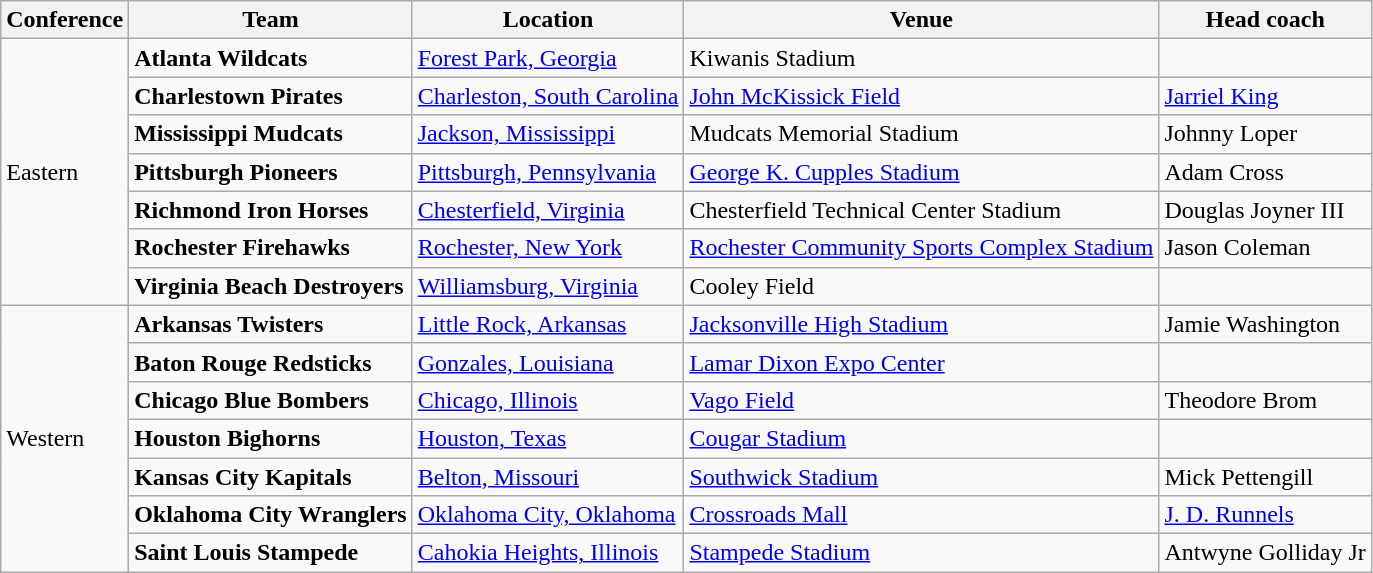<table class="wikitable">
<tr>
<th>Conference</th>
<th>Team</th>
<th>Location</th>
<th>Venue</th>
<th>Head coach</th>
</tr>
<tr>
<td rowspan=7>Eastern</td>
<td><strong>Atlanta Wildcats</strong></td>
<td><a href='#'>Forest Park, Georgia</a></td>
<td>Kiwanis Stadium</td>
<td></td>
</tr>
<tr>
<td><strong>Charlestown Pirates</strong></td>
<td><a href='#'>Charleston, South Carolina</a></td>
<td><a href='#'>John McKissick Field</a></td>
<td><a href='#'>Jarriel King</a></td>
</tr>
<tr>
<td><strong>Mississippi Mudcats</strong></td>
<td><a href='#'>Jackson, Mississippi</a></td>
<td>Mudcats Memorial Stadium</td>
<td>Johnny Loper</td>
</tr>
<tr>
<td><strong>Pittsburgh Pioneers</strong></td>
<td><a href='#'>Pittsburgh, Pennsylvania</a></td>
<td><a href='#'>George K. Cupples Stadium</a></td>
<td>Adam Cross</td>
</tr>
<tr>
<td><strong>Richmond Iron Horses</strong></td>
<td><a href='#'>Chesterfield, Virginia</a></td>
<td>Chesterfield Technical Center Stadium</td>
<td>Douglas Joyner III</td>
</tr>
<tr>
<td><strong>Rochester Firehawks</strong></td>
<td><a href='#'>Rochester, New York</a></td>
<td><a href='#'>Rochester Community Sports Complex Stadium</a></td>
<td>Jason Coleman</td>
</tr>
<tr>
<td><strong>Virginia Beach Destroyers</strong></td>
<td><a href='#'>Williamsburg, Virginia</a></td>
<td>Cooley Field</td>
<td></td>
</tr>
<tr>
<td rowspan=7>Western</td>
<td><strong>Arkansas Twisters</strong></td>
<td><a href='#'>Little Rock, Arkansas</a></td>
<td><a href='#'>Jacksonville High Stadium</a></td>
<td>Jamie Washington</td>
</tr>
<tr>
<td><strong>Baton Rouge Redsticks</strong></td>
<td><a href='#'>Gonzales, Louisiana</a></td>
<td><a href='#'>Lamar Dixon Expo Center</a></td>
<td></td>
</tr>
<tr>
<td><strong>Chicago Blue Bombers</strong></td>
<td><a href='#'>Chicago, Illinois</a></td>
<td><a href='#'>Vago Field</a></td>
<td>Theodore Brom</td>
</tr>
<tr>
<td><strong>Houston Bighorns</strong></td>
<td><a href='#'>Houston, Texas</a></td>
<td><a href='#'>Cougar Stadium</a></td>
<td></td>
</tr>
<tr>
<td><strong>Kansas City Kapitals</strong></td>
<td><a href='#'>Belton, Missouri</a></td>
<td><a href='#'>Southwick Stadium</a></td>
<td>Mick Pettengill</td>
</tr>
<tr>
<td><strong>Oklahoma City Wranglers</strong></td>
<td><a href='#'>Oklahoma City, Oklahoma</a></td>
<td><a href='#'>Crossroads Mall</a></td>
<td><a href='#'>J. D. Runnels</a></td>
</tr>
<tr>
<td><strong>Saint Louis Stampede</strong></td>
<td><a href='#'>Cahokia Heights, Illinois</a></td>
<td><a href='#'>Stampede Stadium</a></td>
<td>Antwyne Golliday Jr</td>
</tr>
</table>
